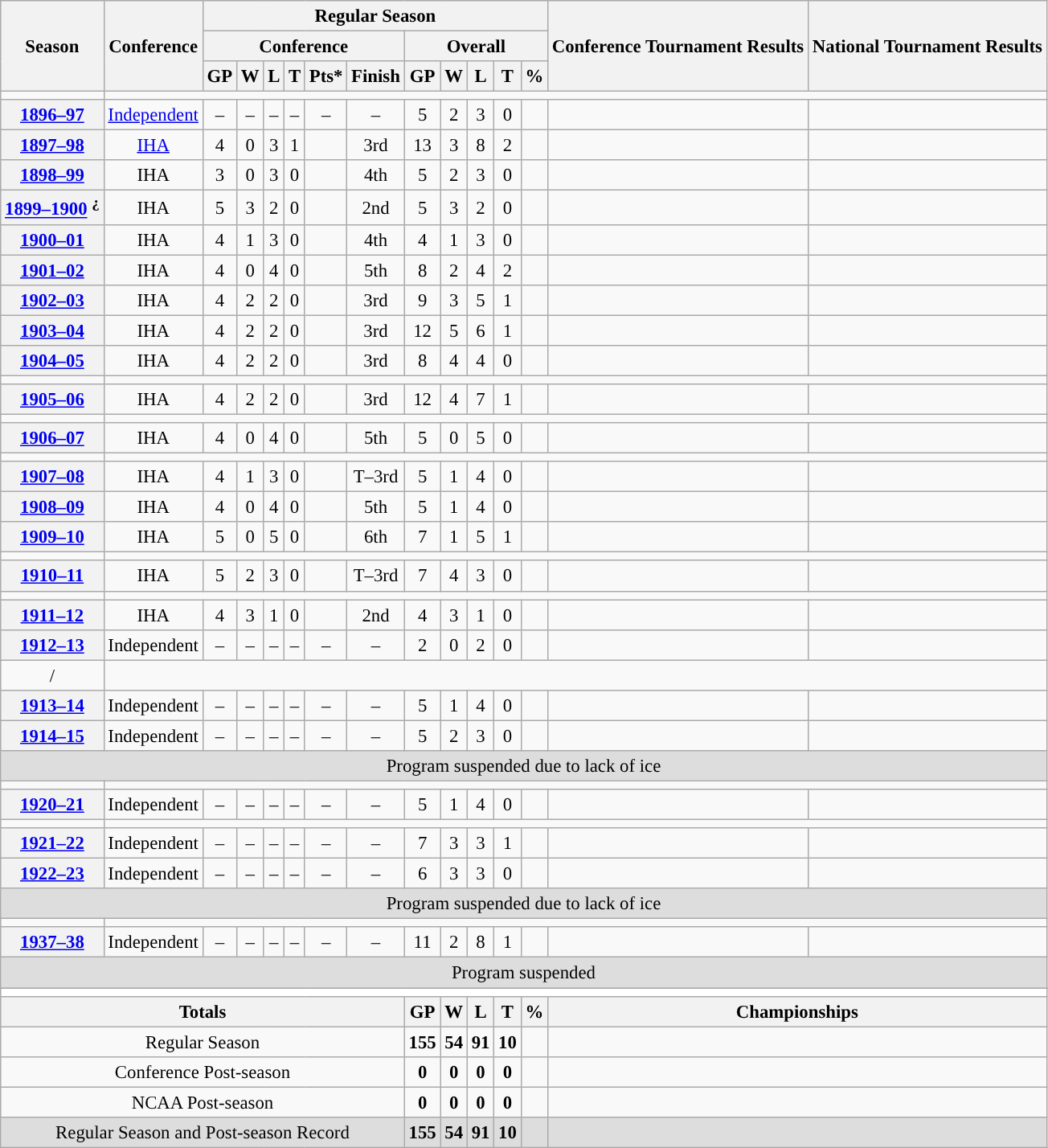<table class="wikitable" style="text-align: center; font-size: 95%">
<tr>
<th rowspan="3">Season</th>
<th rowspan="3">Conference</th>
<th colspan="11">Regular Season</th>
<th rowspan="3">Conference Tournament Results</th>
<th rowspan="3">National Tournament Results</th>
</tr>
<tr>
<th colspan="6">Conference</th>
<th colspan="5">Overall</th>
</tr>
<tr>
<th>GP</th>
<th>W</th>
<th>L</th>
<th>T</th>
<th>Pts*</th>
<th>Finish</th>
<th>GP</th>
<th>W</th>
<th>L</th>
<th>T</th>
<th>%</th>
</tr>
<tr>
<td></td>
</tr>
<tr>
<th><a href='#'>1896–97</a></th>
<td><a href='#'>Independent</a></td>
<td>–</td>
<td>–</td>
<td>–</td>
<td>–</td>
<td>–</td>
<td>–</td>
<td>5</td>
<td>2</td>
<td>3</td>
<td>0</td>
<td></td>
<td align="left"></td>
<td align="left"></td>
</tr>
<tr>
<th><a href='#'>1897–98</a></th>
<td><a href='#'>IHA</a></td>
<td>4</td>
<td>0</td>
<td>3</td>
<td>1</td>
<td></td>
<td>3rd</td>
<td>13</td>
<td>3</td>
<td>8</td>
<td>2</td>
<td></td>
<td align="left"></td>
<td align="left"></td>
</tr>
<tr>
<th><a href='#'>1898–99</a></th>
<td>IHA</td>
<td>3</td>
<td>0</td>
<td>3</td>
<td>0</td>
<td></td>
<td>4th</td>
<td>5</td>
<td>2</td>
<td>3</td>
<td>0</td>
<td></td>
<td align="left"></td>
<td align="left"></td>
</tr>
<tr>
<th><a href='#'>1899–1900</a> <sup>¿</sup></th>
<td>IHA</td>
<td>5</td>
<td>3</td>
<td>2</td>
<td>0</td>
<td></td>
<td>2nd</td>
<td>5</td>
<td>3</td>
<td>2</td>
<td>0</td>
<td></td>
<td align="left"></td>
<td align="left"></td>
</tr>
<tr>
<th><a href='#'>1900–01</a></th>
<td>IHA</td>
<td>4</td>
<td>1</td>
<td>3</td>
<td>0</td>
<td></td>
<td>4th</td>
<td>4</td>
<td>1</td>
<td>3</td>
<td>0</td>
<td></td>
<td align="left"></td>
<td align="left"></td>
</tr>
<tr>
<th><a href='#'>1901–02</a></th>
<td>IHA</td>
<td>4</td>
<td>0</td>
<td>4</td>
<td>0</td>
<td></td>
<td>5th</td>
<td>8</td>
<td>2</td>
<td>4</td>
<td>2</td>
<td></td>
<td align="left"></td>
<td align="left"></td>
</tr>
<tr>
<th><a href='#'>1902–03</a></th>
<td>IHA</td>
<td>4</td>
<td>2</td>
<td>2</td>
<td>0</td>
<td></td>
<td>3rd</td>
<td>9</td>
<td>3</td>
<td>5</td>
<td>1</td>
<td></td>
<td align="left"></td>
<td align="left"></td>
</tr>
<tr>
<th><a href='#'>1903–04</a></th>
<td>IHA</td>
<td>4</td>
<td>2</td>
<td>2</td>
<td>0</td>
<td></td>
<td>3rd</td>
<td>12</td>
<td>5</td>
<td>6</td>
<td>1</td>
<td></td>
<td align="left"></td>
<td align="left"></td>
</tr>
<tr>
<th><a href='#'>1904–05</a></th>
<td>IHA</td>
<td>4</td>
<td>2</td>
<td>2</td>
<td>0</td>
<td></td>
<td>3rd</td>
<td>8</td>
<td>4</td>
<td>4</td>
<td>0</td>
<td></td>
<td align="left"></td>
<td align="left"></td>
</tr>
<tr>
<td><a href='#'></a> </td>
</tr>
<tr>
<th><a href='#'>1905–06</a></th>
<td>IHA</td>
<td>4</td>
<td>2</td>
<td>2</td>
<td>0</td>
<td></td>
<td>3rd</td>
<td>12</td>
<td>4</td>
<td>7</td>
<td>1</td>
<td></td>
<td align="left"></td>
<td align="left"></td>
</tr>
<tr>
<td><a href='#'></a> </td>
</tr>
<tr>
<th><a href='#'>1906–07</a></th>
<td>IHA</td>
<td>4</td>
<td>0</td>
<td>4</td>
<td>0</td>
<td></td>
<td>5th</td>
<td>5</td>
<td>0</td>
<td>5</td>
<td>0</td>
<td></td>
<td align="left"></td>
<td align="left"></td>
</tr>
<tr>
<td><a href='#'></a> </td>
</tr>
<tr>
<th><a href='#'>1907–08</a></th>
<td>IHA</td>
<td>4</td>
<td>1</td>
<td>3</td>
<td>0</td>
<td></td>
<td>T–3rd</td>
<td>5</td>
<td>1</td>
<td>4</td>
<td>0</td>
<td></td>
<td align="left"></td>
<td align="left"></td>
</tr>
<tr>
<th><a href='#'>1908–09</a></th>
<td>IHA</td>
<td>4</td>
<td>0</td>
<td>4</td>
<td>0</td>
<td></td>
<td>5th</td>
<td>5</td>
<td>1</td>
<td>4</td>
<td>0</td>
<td></td>
<td align="left"></td>
<td align="left"></td>
</tr>
<tr>
<th><a href='#'>1909–10</a></th>
<td>IHA</td>
<td>5</td>
<td>0</td>
<td>5</td>
<td>0</td>
<td></td>
<td>6th</td>
<td>7</td>
<td>1</td>
<td>5</td>
<td>1</td>
<td></td>
<td align="left"></td>
<td align="left"></td>
</tr>
<tr>
<td><a href='#'></a> </td>
</tr>
<tr>
<th><a href='#'>1910–11</a></th>
<td>IHA</td>
<td>5</td>
<td>2</td>
<td>3</td>
<td>0</td>
<td></td>
<td>T–3rd</td>
<td>7</td>
<td>4</td>
<td>3</td>
<td>0</td>
<td></td>
<td align="left"></td>
<td align="left"></td>
</tr>
<tr>
<td><a href='#'></a> </td>
</tr>
<tr>
<th><a href='#'>1911–12</a></th>
<td>IHA</td>
<td>4</td>
<td>3</td>
<td>1</td>
<td>0</td>
<td></td>
<td>2nd</td>
<td>4</td>
<td>3</td>
<td>1</td>
<td>0</td>
<td></td>
<td align="left"></td>
<td align="left"></td>
</tr>
<tr>
<th><a href='#'>1912–13</a></th>
<td>Independent</td>
<td>–</td>
<td>–</td>
<td>–</td>
<td>–</td>
<td>–</td>
<td>–</td>
<td>2</td>
<td>0</td>
<td>2</td>
<td>0</td>
<td></td>
<td align="left"></td>
<td align="left"></td>
</tr>
<tr>
<td><a href='#'></a> / <a href='#'></a> </td>
</tr>
<tr>
<th><a href='#'>1913–14</a></th>
<td>Independent</td>
<td>–</td>
<td>–</td>
<td>–</td>
<td>–</td>
<td>–</td>
<td>–</td>
<td>5</td>
<td>1</td>
<td>4</td>
<td>0</td>
<td></td>
<td align="left"></td>
<td align="left"></td>
</tr>
<tr>
<th><a href='#'>1914–15</a></th>
<td>Independent</td>
<td>–</td>
<td>–</td>
<td>–</td>
<td>–</td>
<td>–</td>
<td>–</td>
<td>5</td>
<td>2</td>
<td>3</td>
<td>0</td>
<td></td>
<td align="left"></td>
<td align="left"></td>
</tr>
<tr>
<td style="background:#dddddd;" colspan="15">Program suspended due to lack of ice</td>
</tr>
<tr>
<td> </td>
</tr>
<tr>
<th><a href='#'>1920–21</a></th>
<td>Independent</td>
<td>–</td>
<td>–</td>
<td>–</td>
<td>–</td>
<td>–</td>
<td>–</td>
<td>5</td>
<td>1</td>
<td>4</td>
<td>0</td>
<td></td>
<td align="left"></td>
<td align="left"></td>
</tr>
<tr>
<td><a href='#'></a> </td>
</tr>
<tr>
<th><a href='#'>1921–22</a></th>
<td>Independent</td>
<td>–</td>
<td>–</td>
<td>–</td>
<td>–</td>
<td>–</td>
<td>–</td>
<td>7</td>
<td>3</td>
<td>3</td>
<td>1</td>
<td></td>
<td align="left"></td>
<td align="left"></td>
</tr>
<tr>
<th><a href='#'>1922–23</a></th>
<td>Independent</td>
<td>–</td>
<td>–</td>
<td>–</td>
<td>–</td>
<td>–</td>
<td>–</td>
<td>6</td>
<td>3</td>
<td>3</td>
<td>0</td>
<td></td>
<td align="left"></td>
<td align="left"></td>
</tr>
<tr>
<td style="background:#dddddd;" colspan="15">Program suspended due to lack of ice</td>
</tr>
<tr>
<td></td>
</tr>
<tr>
<th><a href='#'>1937–38</a></th>
<td>Independent</td>
<td>–</td>
<td>–</td>
<td>–</td>
<td>–</td>
<td>–</td>
<td>–</td>
<td>11</td>
<td>2</td>
<td>8</td>
<td>1</td>
<td></td>
<td align="left"></td>
<td align="left"></td>
</tr>
<tr>
<td style="background:#dddddd;" colspan="15">Program suspended</td>
</tr>
<tr>
</tr>
<tr ->
</tr>
<tr>
<td colspan="15" style="background:#fff;"></td>
</tr>
<tr>
<th colspan="8">Totals</th>
<th>GP</th>
<th>W</th>
<th>L</th>
<th>T</th>
<th>%</th>
<th colspan="2">Championships</th>
</tr>
<tr>
<td colspan="8">Regular Season</td>
<td><strong>155</strong></td>
<td><strong>54</strong></td>
<td><strong>91</strong></td>
<td><strong>10</strong></td>
<td><strong></strong></td>
<td colspan="2" align="left"></td>
</tr>
<tr>
<td colspan="8">Conference Post-season</td>
<td><strong>0</strong></td>
<td><strong>0</strong></td>
<td><strong>0</strong></td>
<td><strong>0</strong></td>
<td><strong></strong></td>
<td colspan="2" align="left"></td>
</tr>
<tr>
<td colspan="8">NCAA Post-season</td>
<td><strong>0</strong></td>
<td><strong>0</strong></td>
<td><strong>0</strong></td>
<td><strong>0</strong></td>
<td><strong></strong></td>
<td colspan="2" align="left"></td>
</tr>
<tr bgcolor=dddddd>
<td colspan="8">Regular Season and Post-season Record</td>
<td><strong>155</strong></td>
<td><strong>54</strong></td>
<td><strong>91</strong></td>
<td><strong>10</strong></td>
<td><strong></strong></td>
<td colspan="2" align="left"></td>
</tr>
</table>
